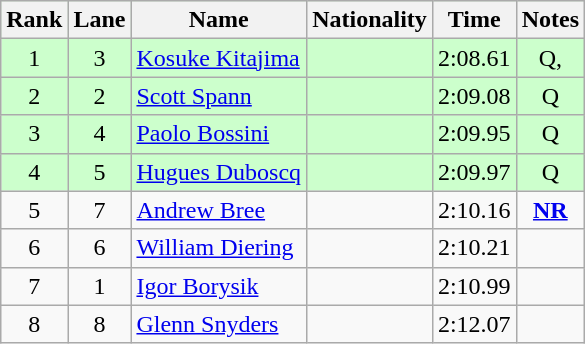<table class="wikitable sortable" style="text-align:center">
<tr bgcolor=ccffcc>
<th>Rank</th>
<th>Lane</th>
<th>Name</th>
<th>Nationality</th>
<th>Time</th>
<th>Notes</th>
</tr>
<tr bgcolor=ccffcc>
<td>1</td>
<td>3</td>
<td align=left><a href='#'>Kosuke Kitajima</a></td>
<td align=left></td>
<td>2:08.61</td>
<td>Q, </td>
</tr>
<tr bgcolor=ccffcc>
<td>2</td>
<td>2</td>
<td align=left><a href='#'>Scott Spann</a></td>
<td align=left></td>
<td>2:09.08</td>
<td>Q</td>
</tr>
<tr bgcolor=ccffcc>
<td>3</td>
<td>4</td>
<td align=left><a href='#'>Paolo Bossini</a></td>
<td align=left></td>
<td>2:09.95</td>
<td>Q</td>
</tr>
<tr bgcolor=ccffcc>
<td>4</td>
<td>5</td>
<td align=left><a href='#'>Hugues Duboscq</a></td>
<td align=left></td>
<td>2:09.97</td>
<td>Q</td>
</tr>
<tr>
<td>5</td>
<td>7</td>
<td align=left><a href='#'>Andrew Bree</a></td>
<td align=left></td>
<td>2:10.16</td>
<td><strong><a href='#'>NR</a></strong></td>
</tr>
<tr>
<td>6</td>
<td>6</td>
<td align=left><a href='#'>William Diering</a></td>
<td align=left></td>
<td>2:10.21</td>
<td></td>
</tr>
<tr>
<td>7</td>
<td>1</td>
<td align=left><a href='#'>Igor Borysik</a></td>
<td align=left></td>
<td>2:10.99</td>
<td></td>
</tr>
<tr>
<td>8</td>
<td>8</td>
<td align=left><a href='#'>Glenn Snyders</a></td>
<td align=left></td>
<td>2:12.07</td>
<td></td>
</tr>
</table>
